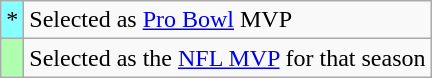<table class="wikitable plainrowheaders" border="1">
<tr>
<td style="background-color:#88FFFF" align="center">*</td>
<td>Selected as <a href='#'>Pro Bowl</a> MVP</td>
</tr>
<tr>
<td style="background-color:#AFFFAF" align="center"></td>
<td>Selected as the <a href='#'>NFL MVP</a> for that season</td>
</tr>
</table>
